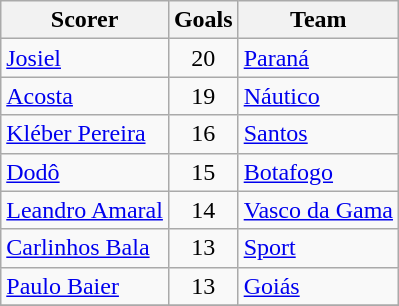<table class="wikitable">
<tr>
<th>Scorer</th>
<th>Goals</th>
<th>Team</th>
</tr>
<tr>
<td> <a href='#'>Josiel</a></td>
<td align=center>20</td>
<td><a href='#'>Paraná</a></td>
</tr>
<tr>
<td> <a href='#'>Acosta</a></td>
<td align=center>19</td>
<td><a href='#'>Náutico</a></td>
</tr>
<tr>
<td> <a href='#'>Kléber Pereira</a></td>
<td align=center>16</td>
<td><a href='#'>Santos</a></td>
</tr>
<tr>
<td> <a href='#'>Dodô</a></td>
<td align=center>15</td>
<td><a href='#'>Botafogo</a></td>
</tr>
<tr>
<td> <a href='#'>Leandro Amaral</a></td>
<td align=center>14</td>
<td><a href='#'>Vasco da Gama</a></td>
</tr>
<tr>
<td> <a href='#'>Carlinhos Bala</a></td>
<td align=center>13</td>
<td><a href='#'>Sport</a></td>
</tr>
<tr>
<td> <a href='#'>Paulo Baier</a></td>
<td align=center>13</td>
<td><a href='#'>Goiás</a></td>
</tr>
<tr>
</tr>
</table>
